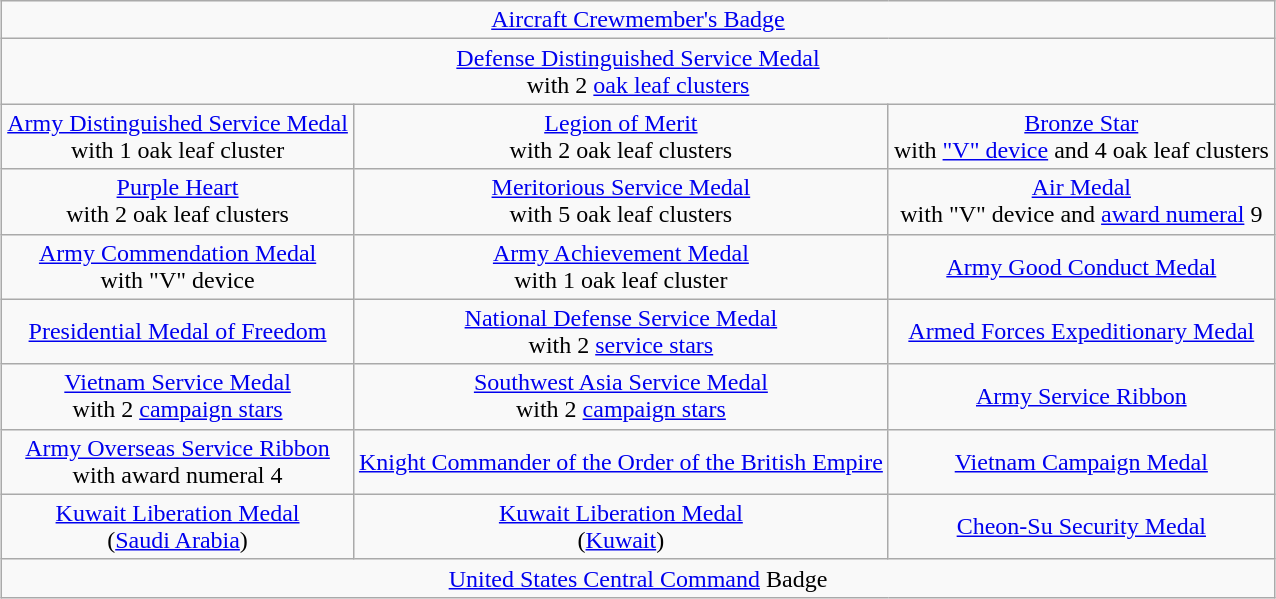<table class="wikitable" style="margin:1em auto; text-align:center;">
<tr>
<td colspan="12"><a href='#'>Aircraft Crewmember's Badge</a></td>
</tr>
<tr>
<td colspan="12"><a href='#'>Defense Distinguished Service Medal</a> <br> with 2 <a href='#'>oak leaf clusters</a></td>
</tr>
<tr>
<td><a href='#'>Army Distinguished Service Medal</a> <br> with 1 oak leaf cluster</td>
<td><a href='#'>Legion of Merit</a> <br> with 2 oak leaf clusters</td>
<td><a href='#'>Bronze Star</a> <br> with <a href='#'>"V" device</a> and 4 oak leaf clusters</td>
</tr>
<tr>
<td><a href='#'>Purple Heart</a> <br> with 2 oak leaf clusters</td>
<td><a href='#'>Meritorious Service Medal</a> <br> with 5 oak leaf clusters</td>
<td><a href='#'>Air Medal</a> <br> with "V" device and <a href='#'>award numeral</a> 9</td>
</tr>
<tr>
<td><a href='#'>Army Commendation Medal</a> <br> with "V" device</td>
<td><a href='#'>Army Achievement Medal</a> <br> with 1 oak leaf cluster</td>
<td><a href='#'>Army Good Conduct Medal</a></td>
</tr>
<tr>
<td><a href='#'>Presidential Medal of Freedom</a></td>
<td><a href='#'>National Defense Service Medal</a> <br> with 2 <a href='#'>service stars</a></td>
<td><a href='#'>Armed Forces Expeditionary Medal</a></td>
</tr>
<tr>
<td><a href='#'>Vietnam Service Medal</a> <br> with 2 <a href='#'>campaign stars</a></td>
<td><a href='#'>Southwest Asia Service Medal</a> <br> with 2 <a href='#'>campaign stars</a></td>
<td><a href='#'>Army Service Ribbon</a></td>
</tr>
<tr>
<td><a href='#'>Army Overseas Service Ribbon</a> <br> with award numeral 4</td>
<td><a href='#'>Knight Commander of the Order of the British Empire</a></td>
<td><a href='#'>Vietnam Campaign Medal</a></td>
</tr>
<tr>
<td><a href='#'>Kuwait Liberation Medal</a> <br> (<a href='#'>Saudi Arabia</a>)</td>
<td><a href='#'>Kuwait Liberation Medal</a> <br> (<a href='#'>Kuwait</a>)</td>
<td><a href='#'>Cheon-Su Security Medal</a></td>
</tr>
<tr>
<td colspan="12"><a href='#'>United States Central Command</a> Badge</td>
</tr>
</table>
